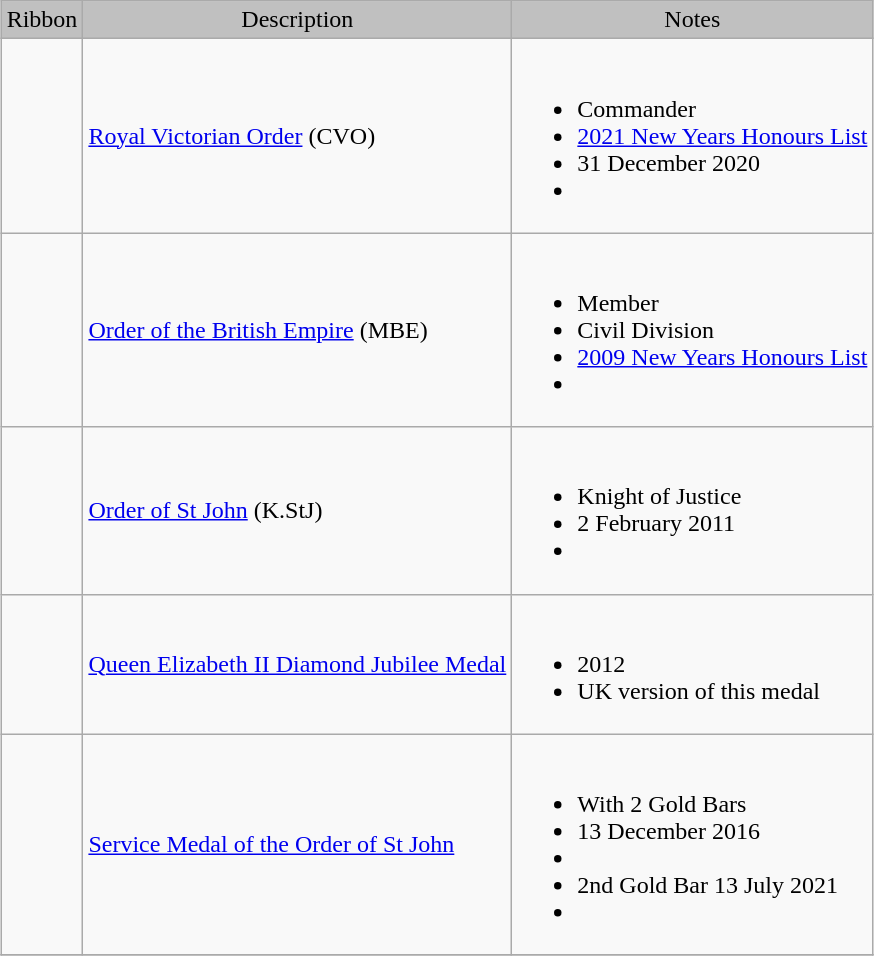<table class="wikitable" style="margin:1em auto;">
<tr style="background:silver;" align="center">
<td>Ribbon</td>
<td>Description</td>
<td>Notes</td>
</tr>
<tr>
<td></td>
<td><a href='#'>Royal Victorian Order</a> (CVO)</td>
<td><br><ul><li>Commander</li><li><a href='#'>2021 New Years Honours List</a></li><li>31 December 2020</li><li></li></ul></td>
</tr>
<tr>
<td></td>
<td><a href='#'>Order of the British Empire</a> (MBE)</td>
<td><br><ul><li>Member</li><li>Civil Division</li><li><a href='#'>2009 New Years Honours List</a></li><li></li></ul></td>
</tr>
<tr>
<td></td>
<td><a href='#'>Order of St John</a> (K.StJ)</td>
<td><br><ul><li>Knight of Justice</li><li>2 February 2011</li><li></li></ul></td>
</tr>
<tr>
<td></td>
<td><a href='#'>Queen Elizabeth II Diamond Jubilee Medal</a></td>
<td><br><ul><li>2012</li><li>UK version of this medal</li></ul></td>
</tr>
<tr>
<td></td>
<td><a href='#'>Service Medal of the Order of St John</a></td>
<td><br><ul><li>With 2 Gold Bars</li><li>13 December 2016</li><li></li><li>2nd Gold Bar 13 July 2021</li><li></li></ul></td>
</tr>
<tr>
</tr>
</table>
